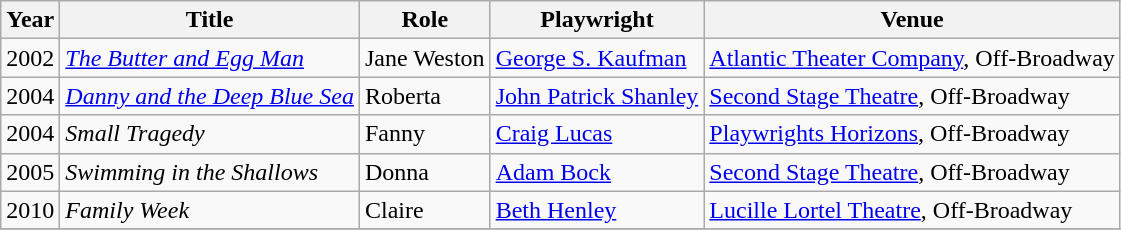<table class="wikitable unsortable plainrowheaders">
<tr>
<th scope="col">Year</th>
<th scope="col">Title</th>
<th scope="col">Role</th>
<th scope="col">Playwright</th>
<th scope="col" class="unsortable">Venue</th>
</tr>
<tr>
<td>2002</td>
<td><em><a href='#'>The Butter and Egg Man</a></em></td>
<td>Jane Weston</td>
<td><a href='#'>George S. Kaufman</a></td>
<td><a href='#'>Atlantic Theater Company</a>, Off-Broadway</td>
</tr>
<tr>
<td>2004</td>
<td><em><a href='#'>Danny and the Deep Blue Sea</a></em></td>
<td>Roberta</td>
<td><a href='#'>John Patrick Shanley</a></td>
<td><a href='#'>Second Stage Theatre</a>, Off-Broadway</td>
</tr>
<tr>
<td>2004</td>
<td><em>Small Tragedy</em></td>
<td>Fanny</td>
<td><a href='#'>Craig Lucas</a></td>
<td><a href='#'>Playwrights Horizons</a>, Off-Broadway</td>
</tr>
<tr>
<td>2005</td>
<td><em>Swimming in the Shallows</em></td>
<td>Donna</td>
<td><a href='#'>Adam Bock</a></td>
<td><a href='#'>Second Stage Theatre</a>, Off-Broadway</td>
</tr>
<tr>
<td>2010</td>
<td><em>Family Week</em></td>
<td>Claire</td>
<td><a href='#'>Beth Henley</a></td>
<td><a href='#'>Lucille Lortel Theatre</a>, Off-Broadway</td>
</tr>
<tr>
</tr>
</table>
